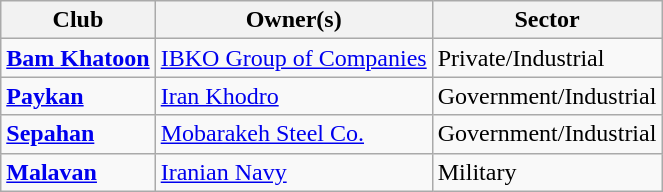<table class="wikitable sortable">
<tr>
<th>Club</th>
<th>Owner(s)</th>
<th>Sector</th>
</tr>
<tr>
<td><strong><a href='#'>Bam Khatoon</a></strong></td>
<td><a href='#'>IBKO Group of Companies</a></td>
<td>Private/Industrial</td>
</tr>
<tr>
<td><strong><a href='#'>Paykan</a></strong></td>
<td><a href='#'>Iran Khodro</a></td>
<td>Government/Industrial</td>
</tr>
<tr>
<td><strong><a href='#'>Sepahan</a></strong></td>
<td><a href='#'>Mobarakeh Steel Co.</a></td>
<td>Government/Industrial</td>
</tr>
<tr>
<td><a href='#'><strong>Malavan</strong></a></td>
<td><a href='#'>Iranian Navy</a></td>
<td>Military</td>
</tr>
</table>
